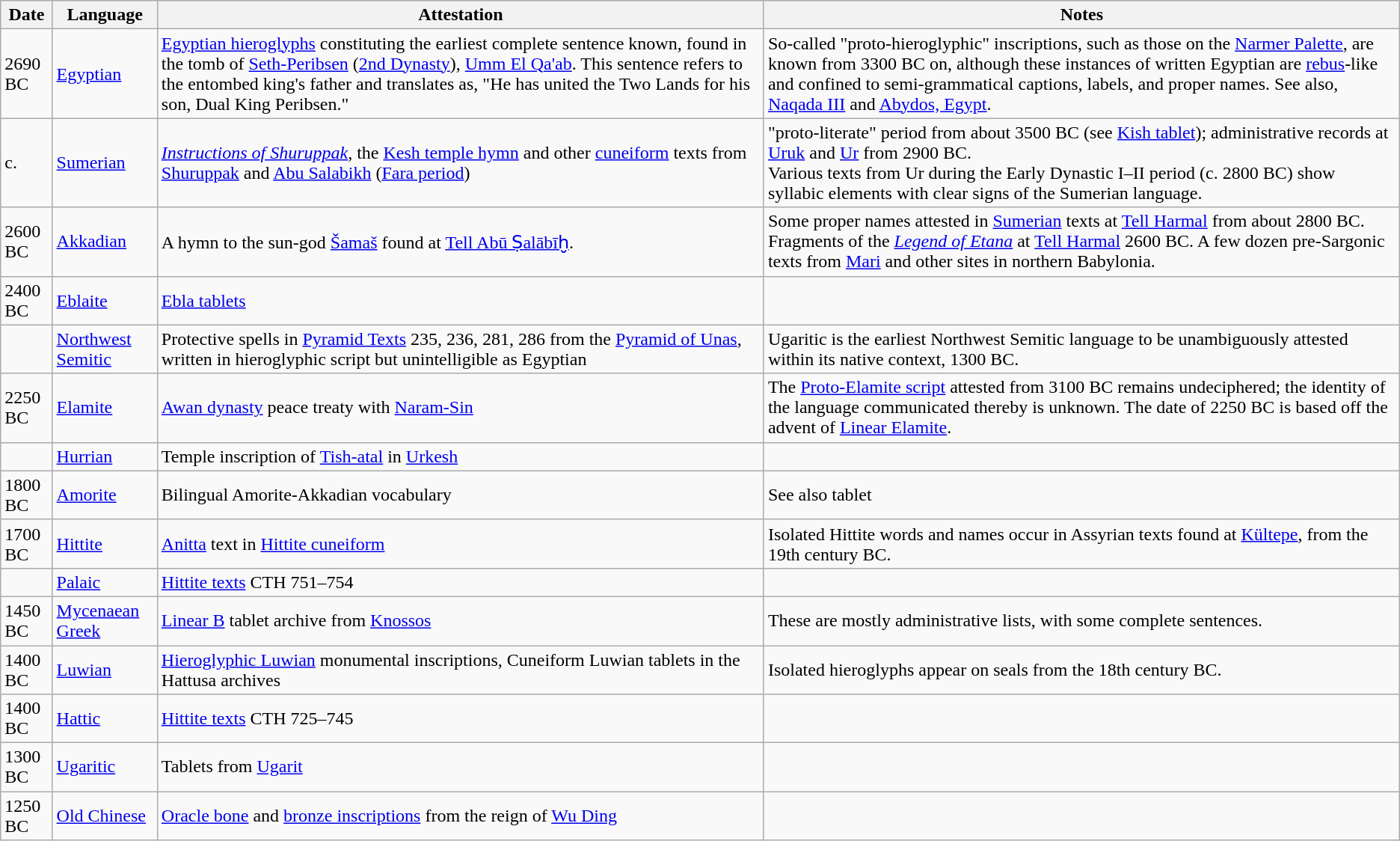<table class="wikitable">
<tr>
<th>Date</th>
<th>Language</th>
<th>Attestation</th>
<th>Notes</th>
</tr>
<tr>
<td> 2690 BC</td>
<td><a href='#'>Egyptian</a></td>
<td><a href='#'>Egyptian hieroglyphs</a> constituting the earliest complete sentence known, found in the tomb of <a href='#'>Seth-Peribsen</a> (<a href='#'>2nd Dynasty</a>), <a href='#'>Umm El Qa'ab</a>. This sentence refers to the entombed king's father and translates as, "He has united the Two Lands for his son, Dual King Peribsen."</td>
<td>So-called "proto-hieroglyphic" inscriptions, such as those on the <a href='#'>Narmer Palette</a>, are known from 3300 BC on, although these instances of written Egyptian are <a href='#'>rebus</a>-like and confined to semi-grammatical captions, labels, and proper names. See also, <a href='#'>Naqada III</a> and <a href='#'>Abydos, Egypt</a>.</td>
</tr>
<tr>
<td>c. </td>
<td><a href='#'>Sumerian</a></td>
<td><em><a href='#'>Instructions of Shuruppak</a></em>, the <a href='#'>Kesh temple hymn</a> and other <a href='#'>cuneiform</a> texts from <a href='#'>Shuruppak</a> and <a href='#'>Abu Salabikh</a> (<a href='#'>Fara period</a>)</td>
<td>"proto-literate" period from about 3500 BC (see <a href='#'>Kish tablet</a>); administrative records at <a href='#'>Uruk</a> and <a href='#'>Ur</a> from  2900 BC.<br>Various texts from Ur during the Early Dynastic I–II period (c. 2800 BC) show syllabic elements with clear signs of the Sumerian language.</td>
</tr>
<tr>
<td> 2600 BC</td>
<td><a href='#'>Akkadian</a></td>
<td>A hymn to the sun-god <a href='#'>Šamaš</a> found at <a href='#'>Tell Abū Ṣalābīḫ</a>.</td>
<td>Some proper names attested in <a href='#'>Sumerian</a> texts at <a href='#'>Tell Harmal</a> from about 2800 BC. Fragments of the <em><a href='#'>Legend of Etana</a></em> at <a href='#'>Tell Harmal</a>  2600 BC. A few dozen pre-Sargonic texts from <a href='#'>Mari</a> and other sites in northern Babylonia.</td>
</tr>
<tr>
<td> 2400 BC</td>
<td><a href='#'>Eblaite</a></td>
<td><a href='#'>Ebla tablets</a></td>
<td></td>
</tr>
<tr>
<td></td>
<td><a href='#'>Northwest Semitic</a></td>
<td>Protective spells in <a href='#'>Pyramid Texts</a> 235, 236, 281, 286 from the <a href='#'>Pyramid of Unas</a>, written in hieroglyphic script but unintelligible as Egyptian</td>
<td>Ugaritic is the earliest Northwest Semitic language to be unambiguously attested within its native context,  1300 BC.</td>
</tr>
<tr>
<td> 2250 BC</td>
<td><a href='#'>Elamite</a></td>
<td><a href='#'>Awan dynasty</a> peace treaty with <a href='#'>Naram-Sin</a></td>
<td>The <a href='#'>Proto-Elamite script</a> attested from  3100 BC remains undeciphered; the identity of the language communicated thereby is unknown. The date of  2250 BC is based off the advent of <a href='#'>Linear Elamite</a>.</td>
</tr>
<tr>
<td></td>
<td><a href='#'>Hurrian</a></td>
<td>Temple inscription of <a href='#'>Tish-atal</a> in <a href='#'>Urkesh</a></td>
<td></td>
</tr>
<tr>
<td> 1800 BC</td>
<td><a href='#'>Amorite</a></td>
<td>Bilingual Amorite-Akkadian vocabulary</td>
<td>See also tablet </td>
</tr>
<tr>
<td> 1700 BC</td>
<td><a href='#'>Hittite</a></td>
<td><a href='#'>Anitta</a> text in <a href='#'>Hittite cuneiform</a></td>
<td>Isolated Hittite words and names occur in Assyrian texts found at <a href='#'>Kültepe</a>, from the 19th century BC.</td>
</tr>
<tr>
<td></td>
<td><a href='#'>Palaic</a></td>
<td><a href='#'>Hittite texts</a> CTH 751–754</td>
<td></td>
</tr>
<tr>
<td> 1450 BC</td>
<td><a href='#'>Mycenaean Greek</a></td>
<td><a href='#'>Linear B</a> tablet archive from <a href='#'>Knossos</a></td>
<td>These are mostly administrative lists, with some complete sentences.</td>
</tr>
<tr>
<td> 1400 BC</td>
<td><a href='#'>Luwian</a></td>
<td><a href='#'>Hieroglyphic Luwian</a> monumental inscriptions, Cuneiform Luwian tablets in the Hattusa archives</td>
<td>Isolated hieroglyphs appear on seals from the 18th century BC.</td>
</tr>
<tr>
<td> 1400 BC</td>
<td><a href='#'>Hattic</a></td>
<td><a href='#'>Hittite texts</a> CTH 725–745</td>
<td></td>
</tr>
<tr>
<td> 1300 BC</td>
<td><a href='#'>Ugaritic</a></td>
<td>Tablets from <a href='#'>Ugarit</a></td>
<td></td>
</tr>
<tr>
<td> 1250 BC</td>
<td><a href='#'>Old Chinese</a></td>
<td><a href='#'>Oracle bone</a> and <a href='#'>bronze inscriptions</a> from the reign of <a href='#'>Wu Ding</a></td>
<td></td>
</tr>
</table>
